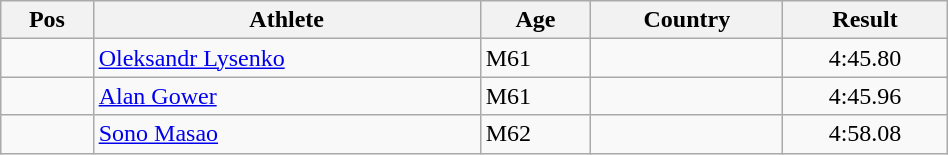<table class="wikitable"  style="text-align:center; width:50%;">
<tr>
<th>Pos</th>
<th>Athlete</th>
<th>Age</th>
<th>Country</th>
<th>Result</th>
</tr>
<tr>
<td align=center></td>
<td align=left><a href='#'>Oleksandr Lysenko</a></td>
<td align=left>M61</td>
<td align=left></td>
<td>4:45.80</td>
</tr>
<tr>
<td align=center></td>
<td align=left><a href='#'>Alan Gower</a></td>
<td align=left>M61</td>
<td align=left></td>
<td>4:45.96</td>
</tr>
<tr>
<td align=center></td>
<td align=left><a href='#'>Sono Masao</a></td>
<td align=left>M62</td>
<td align=left></td>
<td>4:58.08</td>
</tr>
</table>
